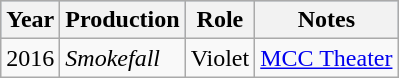<table class="wikitable sortable">
<tr style="background:#B0C4DE;">
<th>Year</th>
<th>Production</th>
<th>Role</th>
<th class="unsortable">Notes</th>
</tr>
<tr>
<td>2016</td>
<td><em>Smokefall</em></td>
<td>Violet</td>
<td><a href='#'>MCC Theater</a></td>
</tr>
</table>
